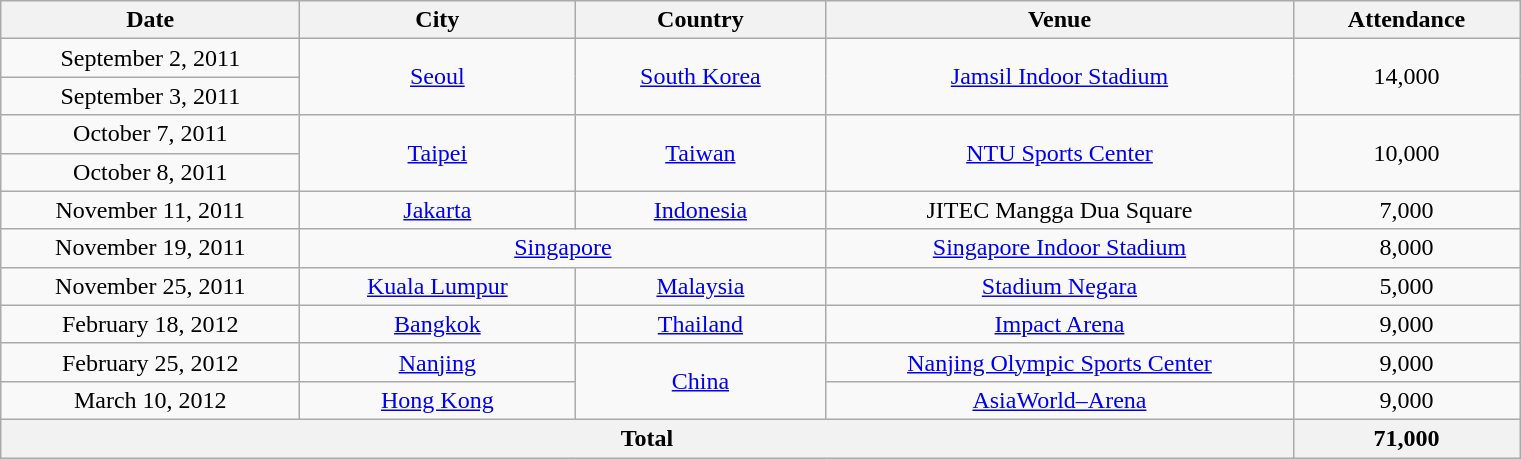<table class="wikitable" style="text-align:center;">
<tr>
<th scope="col" style="width:12em;">Date</th>
<th scope="col" style="width:11em;">City</th>
<th scope="col" style="width:10em;">Country</th>
<th scope="col" style="width:19em;">Venue</th>
<th scope="col" style="width:9em;">Attendance</th>
</tr>
<tr>
<td>September 2, 2011</td>
<td rowspan=2><a href='#'>Seoul</a></td>
<td rowspan=2><a href='#'>South Korea</a></td>
<td rowspan=2><a href='#'>Jamsil Indoor Stadium</a></td>
<td rowspan="2">14,000</td>
</tr>
<tr>
<td>September 3, 2011</td>
</tr>
<tr>
<td>October 7, 2011</td>
<td rowspan=2><a href='#'>Taipei</a></td>
<td rowspan=2><a href='#'>Taiwan</a></td>
<td rowspan=2><a href='#'>NTU Sports Center</a></td>
<td rowspan="2">10,000</td>
</tr>
<tr>
<td>October 8, 2011</td>
</tr>
<tr>
<td>November 11, 2011</td>
<td><a href='#'>Jakarta</a></td>
<td><a href='#'>Indonesia</a></td>
<td>JITEC Mangga Dua Square</td>
<td>7,000</td>
</tr>
<tr>
<td>November 19, 2011</td>
<td colspan="2"><a href='#'>Singapore</a></td>
<td><a href='#'>Singapore Indoor Stadium</a></td>
<td>8,000</td>
</tr>
<tr>
<td>November 25, 2011</td>
<td><a href='#'>Kuala Lumpur</a></td>
<td><a href='#'>Malaysia</a></td>
<td><a href='#'>Stadium Negara</a></td>
<td>5,000</td>
</tr>
<tr>
<td>February 18, 2012</td>
<td><a href='#'>Bangkok</a></td>
<td><a href='#'>Thailand</a></td>
<td><a href='#'>Impact Arena</a></td>
<td>9,000</td>
</tr>
<tr>
<td>February 25, 2012</td>
<td><a href='#'>Nanjing</a></td>
<td rowspan=2><a href='#'>China</a></td>
<td><a href='#'>Nanjing Olympic Sports Center</a></td>
<td>9,000</td>
</tr>
<tr>
<td>March 10, 2012</td>
<td><a href='#'>Hong Kong</a></td>
<td><a href='#'>AsiaWorld–Arena</a></td>
<td>9,000</td>
</tr>
<tr>
<th colspan="4">Total</th>
<th>71,000</th>
</tr>
</table>
